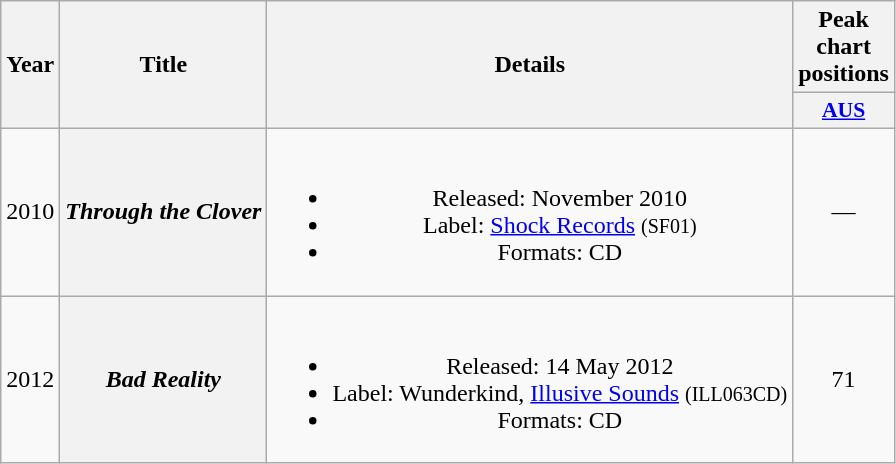<table class="wikitable plainrowheaders" style="text-align:center">
<tr>
<th scope="col" rowspan="2">Year</th>
<th scope="col" rowspan="2">Title</th>
<th scope="col" rowspan="2">Details</th>
<th scope="col" colspan="1">Peak chart positions</th>
</tr>
<tr>
<th scope="col" style="width:3em;font-size:90%;"><a href='#'>AUS</a><br></th>
</tr>
<tr>
<td>2010</td>
<th scope="row"><em>Through the Clover</em></th>
<td><br><ul><li>Released: November 2010</li><li>Label: <a href='#'>Shock Records</a> <small>(SF01)</small></li><li>Formats: CD</li></ul></td>
<td>—</td>
</tr>
<tr>
<td>2012</td>
<th scope="row"><em>Bad Reality</em></th>
<td><br><ul><li>Released: 14 May 2012</li><li>Label: Wunderkind, <a href='#'>Illusive Sounds</a> <small>(ILL063CD)</small></li><li>Formats: CD</li></ul></td>
<td>71</td>
</tr>
</table>
